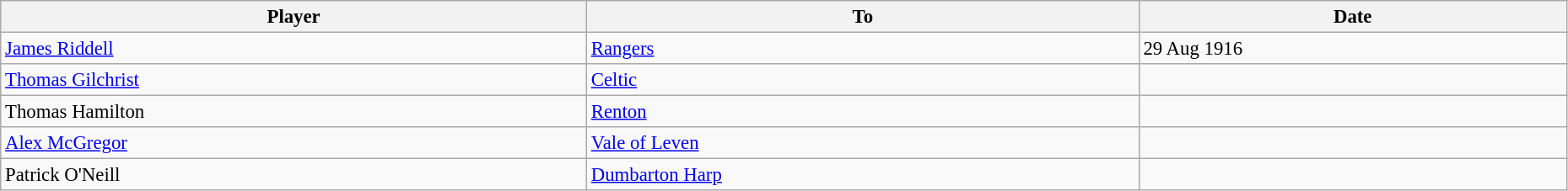<table class="wikitable" style="text-align:center; font-size:95%;width:98%; text-align:left">
<tr>
<th>Player</th>
<th>To</th>
<th>Date</th>
</tr>
<tr>
<td> <a href='#'>James Riddell</a></td>
<td> <a href='#'>Rangers</a></td>
<td>29 Aug 1916</td>
</tr>
<tr>
<td> <a href='#'>Thomas Gilchrist</a></td>
<td> <a href='#'>Celtic</a></td>
<td></td>
</tr>
<tr>
<td> Thomas Hamilton</td>
<td> <a href='#'>Renton</a></td>
<td></td>
</tr>
<tr>
<td> <a href='#'>Alex McGregor</a></td>
<td> <a href='#'>Vale of Leven</a></td>
<td></td>
</tr>
<tr>
<td> Patrick O'Neill</td>
<td> <a href='#'>Dumbarton Harp</a></td>
<td></td>
</tr>
</table>
